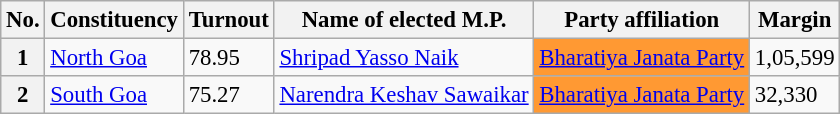<table class="sortable wikitable" style="font-size: 95%;">
<tr>
<th>No.</th>
<th>Constituency</th>
<th>Turnout</th>
<th>Name of elected M.P.</th>
<th>Party affiliation</th>
<th>Margin</th>
</tr>
<tr>
<th>1</th>
<td><a href='#'>North Goa</a></td>
<td>78.95  </td>
<td><a href='#'>Shripad Yasso Naik</a></td>
<td bgcolor=#F93><a href='#'>Bharatiya Janata Party</a></td>
<td>1,05,599</td>
</tr>
<tr>
<th>2</th>
<td><a href='#'>South Goa</a></td>
<td>75.27  </td>
<td><a href='#'>Narendra Keshav Sawaikar</a></td>
<td bgcolor=#F93><a href='#'>Bharatiya Janata Party</a></td>
<td>32,330</td>
</tr>
</table>
